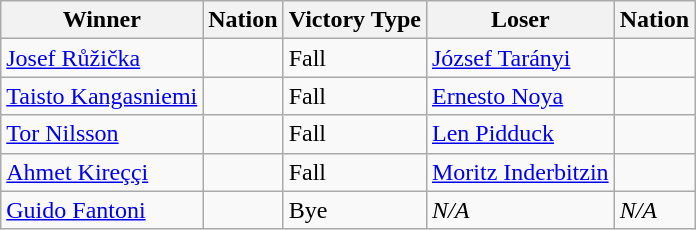<table class="wikitable sortable" style="text-align:left;">
<tr>
<th>Winner</th>
<th>Nation</th>
<th>Victory Type</th>
<th>Loser</th>
<th>Nation</th>
</tr>
<tr>
<td><a href='#'>Josef Růžička</a></td>
<td></td>
<td>Fall</td>
<td><a href='#'>József Tarányi</a></td>
<td></td>
</tr>
<tr>
<td><a href='#'>Taisto Kangasniemi</a></td>
<td></td>
<td>Fall</td>
<td><a href='#'>Ernesto Noya</a></td>
<td></td>
</tr>
<tr>
<td><a href='#'>Tor Nilsson</a></td>
<td></td>
<td>Fall</td>
<td><a href='#'>Len Pidduck</a></td>
<td></td>
</tr>
<tr>
<td><a href='#'>Ahmet Kireççi</a></td>
<td></td>
<td>Fall</td>
<td><a href='#'>Moritz Inderbitzin</a></td>
<td></td>
</tr>
<tr>
<td><a href='#'>Guido Fantoni</a></td>
<td></td>
<td>Bye</td>
<td><em>N/A</em></td>
<td><em>N/A</em></td>
</tr>
</table>
